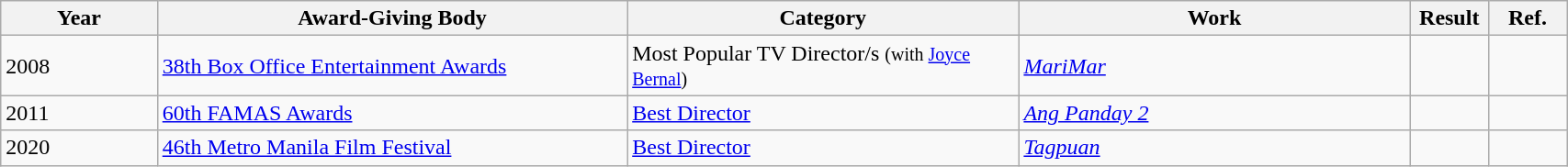<table width="90%" class="wikitable sortable">
<tr>
<th width="10%">Year</th>
<th width="30%">Award-Giving Body</th>
<th width="25%">Category</th>
<th width="25%">Work</th>
<th width="5%">Result</th>
<th width="5%">Ref.</th>
</tr>
<tr>
<td>2008</td>
<td><a href='#'>38th Box Office Entertainment Awards</a></td>
<td>Most Popular TV Director/s <small>(with <a href='#'>Joyce Bernal</a>)</small></td>
<td><em><a href='#'>MariMar</a></em></td>
<td></td>
<td></td>
</tr>
<tr>
<td>2011</td>
<td><a href='#'>60th FAMAS Awards</a></td>
<td><a href='#'>Best Director</a></td>
<td><em><a href='#'>Ang Panday 2</a></em></td>
<td></td>
<td></td>
</tr>
<tr>
<td>2020</td>
<td><a href='#'>46th Metro Manila Film Festival</a></td>
<td><a href='#'>Best Director</a></td>
<td><em><a href='#'>Tagpuan</a></em></td>
<td></td>
<td></td>
</tr>
</table>
